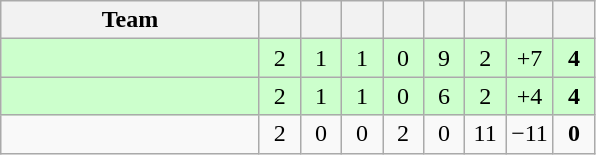<table class="wikitable" style="text-align:center">
<tr>
<th width="165">Team</th>
<th width="20"></th>
<th width="20"></th>
<th width="20"></th>
<th width="20"></th>
<th width="20"></th>
<th width="20"></th>
<th width="20"></th>
<th width="20"></th>
</tr>
<tr bgcolor="#ccffcc">
<td align=left></td>
<td>2</td>
<td>1</td>
<td>1</td>
<td>0</td>
<td>9</td>
<td>2</td>
<td>+7</td>
<td><strong>4</strong></td>
</tr>
<tr bgcolor="#ccffcc">
<td align=left></td>
<td>2</td>
<td>1</td>
<td>1</td>
<td>0</td>
<td>6</td>
<td>2</td>
<td>+4</td>
<td><strong>4</strong></td>
</tr>
<tr>
<td align=left></td>
<td>2</td>
<td>0</td>
<td>0</td>
<td>2</td>
<td>0</td>
<td>11</td>
<td>−11</td>
<td><strong>0</strong></td>
</tr>
</table>
